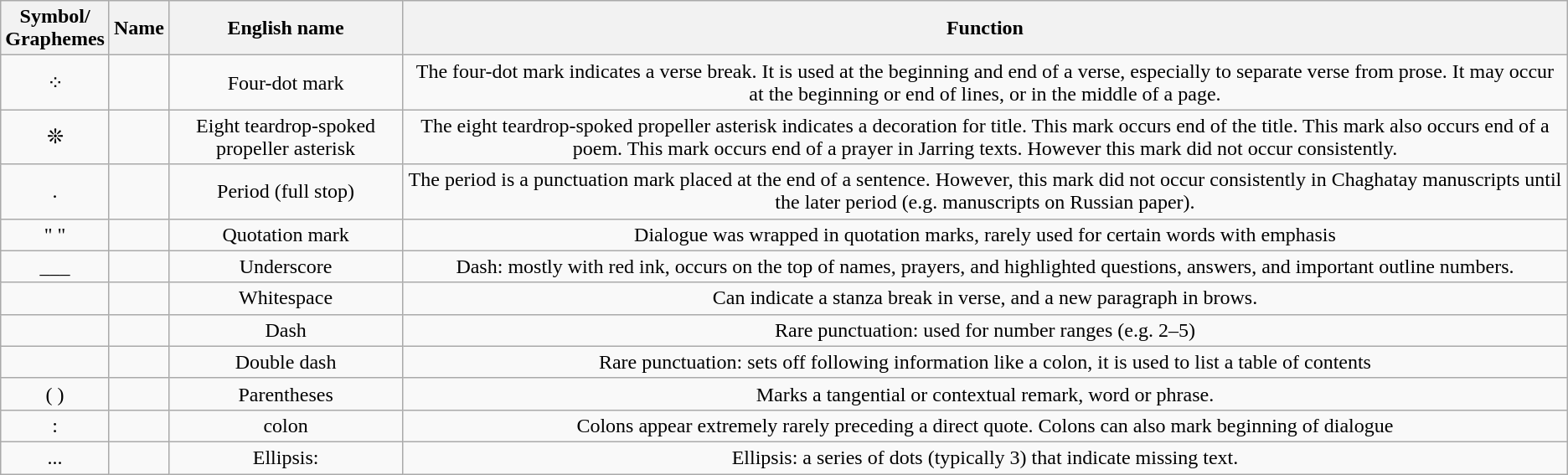<table class="wikitable">
<tr>
<th>Symbol/<br>Graphemes</th>
<th>Name</th>
<th>English name</th>
<th>Function</th>
</tr>
<tr style="text-align:center;">
<td>⁘</td>
<td></td>
<td>Four-dot mark</td>
<td>The four-dot mark indicates a verse break. It is used at the beginning and end of a verse, especially to separate verse from prose. It may occur at the beginning or end of lines, or in the middle of a page.</td>
</tr>
<tr style="text-align:center;">
<td>❊</td>
<td></td>
<td>Eight teardrop-spoked propeller asterisk</td>
<td>The eight teardrop-spoked propeller asterisk indicates a decoration for title. This mark occurs end of the title. This mark also occurs end of a poem. This mark occurs end of a prayer in Jarring texts. However this mark did not occur consistently.</td>
</tr>
<tr style="text-align:center;">
<td>.</td>
<td></td>
<td>Period (full stop)</td>
<td>The period is a punctuation mark placed at the end of a sentence. However, this mark did not occur consistently in Chaghatay manuscripts until the later period (e.g. manuscripts on Russian paper).</td>
</tr>
<tr style="text-align:center;">
<td>" "</td>
<td></td>
<td>Quotation mark</td>
<td>Dialogue was wrapped in quotation marks, rarely used for certain words with emphasis</td>
</tr>
<tr style="text-align:center;">
<td>___</td>
<td></td>
<td>Underscore</td>
<td>Dash: mostly with red ink, occurs on the top of names, prayers, and highlighted questions, answers, and important outline numbers.</td>
</tr>
<tr style="text-align:center;">
<td></td>
<td></td>
<td>Whitespace</td>
<td>Can indicate a stanza break in verse, and a new paragraph in brows.</td>
</tr>
<tr style="text-align:center;">
<td></td>
<td></td>
<td>Dash</td>
<td>Rare punctuation: used for number ranges (e.g. 2–5)</td>
</tr>
<tr style="text-align:center;">
<td></td>
<td></td>
<td>Double dash</td>
<td>Rare punctuation: sets off following information like a colon, it is used to list a table of contents</td>
</tr>
<tr style="text-align:center;">
<td>( )</td>
<td></td>
<td>Parentheses</td>
<td>Marks a tangential or contextual remark, word or phrase.</td>
</tr>
<tr style="text-align:center;">
<td>:</td>
<td></td>
<td>colon</td>
<td>Colons appear extremely rarely preceding a direct quote. Colons can also mark beginning of dialogue</td>
</tr>
<tr style="text-align:center;">
<td>...</td>
<td></td>
<td>Ellipsis:</td>
<td>Ellipsis: a series of dots (typically 3) that indicate missing text.</td>
</tr>
</table>
